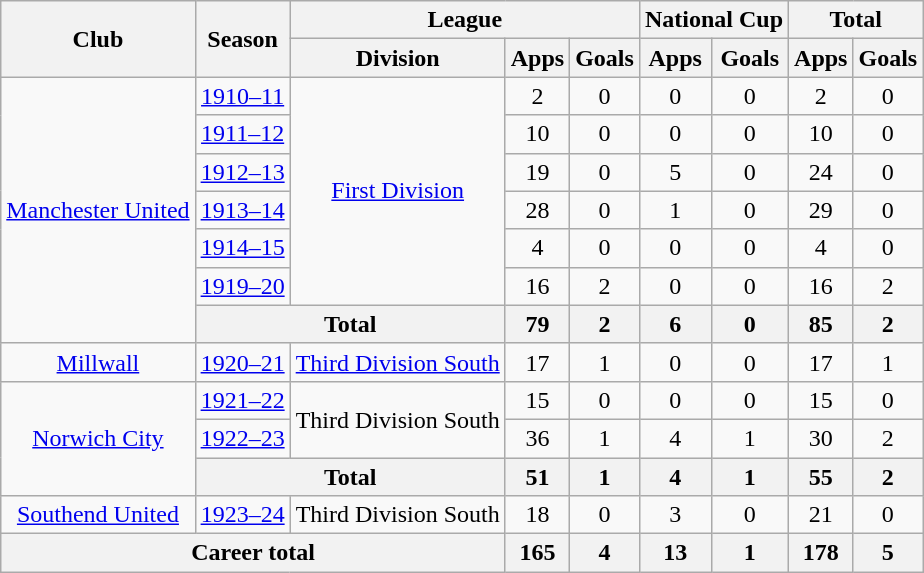<table class="wikitable" style="text-align:center">
<tr>
<th rowspan="2">Club</th>
<th rowspan="2">Season</th>
<th colspan="3">League</th>
<th colspan="2">National Cup</th>
<th colspan="2">Total</th>
</tr>
<tr>
<th>Division</th>
<th>Apps</th>
<th>Goals</th>
<th>Apps</th>
<th>Goals</th>
<th>Apps</th>
<th>Goals</th>
</tr>
<tr>
<td rowspan="7"><a href='#'>Manchester United</a></td>
<td><a href='#'>1910–11</a></td>
<td rowspan="6"><a href='#'>First Division</a></td>
<td>2</td>
<td>0</td>
<td>0</td>
<td>0</td>
<td>2</td>
<td>0</td>
</tr>
<tr>
<td><a href='#'>1911–12</a></td>
<td>10</td>
<td>0</td>
<td>0</td>
<td>0</td>
<td>10</td>
<td>0</td>
</tr>
<tr>
<td><a href='#'>1912–13</a></td>
<td>19</td>
<td>0</td>
<td>5</td>
<td>0</td>
<td>24</td>
<td>0</td>
</tr>
<tr>
<td><a href='#'>1913–14</a></td>
<td>28</td>
<td>0</td>
<td>1</td>
<td>0</td>
<td>29</td>
<td>0</td>
</tr>
<tr>
<td><a href='#'>1914–15</a></td>
<td>4</td>
<td>0</td>
<td>0</td>
<td>0</td>
<td>4</td>
<td>0</td>
</tr>
<tr>
<td><a href='#'>1919–20</a></td>
<td>16</td>
<td>2</td>
<td>0</td>
<td>0</td>
<td>16</td>
<td>2</td>
</tr>
<tr>
<th colspan="2">Total</th>
<th>79</th>
<th>2</th>
<th>6</th>
<th>0</th>
<th>85</th>
<th>2</th>
</tr>
<tr>
<td><a href='#'>Millwall</a></td>
<td><a href='#'>1920–21</a></td>
<td><a href='#'>Third Division South</a></td>
<td>17</td>
<td>1</td>
<td>0</td>
<td>0</td>
<td>17</td>
<td>1</td>
</tr>
<tr>
<td rowspan="3"><a href='#'>Norwich City</a></td>
<td><a href='#'>1921–22</a></td>
<td rowspan="2">Third Division South</td>
<td>15</td>
<td>0</td>
<td>0</td>
<td>0</td>
<td>15</td>
<td>0</td>
</tr>
<tr>
<td><a href='#'>1922–23</a></td>
<td>36</td>
<td>1</td>
<td>4</td>
<td>1</td>
<td>30</td>
<td>2</td>
</tr>
<tr>
<th colspan="2">Total</th>
<th>51</th>
<th>1</th>
<th>4</th>
<th>1</th>
<th>55</th>
<th>2</th>
</tr>
<tr>
<td><a href='#'>Southend United</a></td>
<td><a href='#'>1923–24</a></td>
<td>Third Division South</td>
<td>18</td>
<td>0</td>
<td>3</td>
<td>0</td>
<td>21</td>
<td>0</td>
</tr>
<tr>
<th colspan="3">Career total</th>
<th>165</th>
<th>4</th>
<th>13</th>
<th>1</th>
<th>178</th>
<th>5</th>
</tr>
</table>
